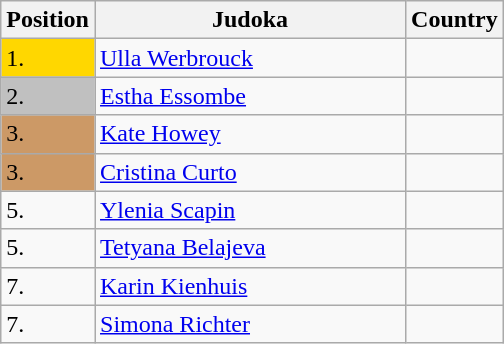<table class=wikitable>
<tr>
<th width=10>Position</th>
<th width=200>Judoka</th>
<th width=10>Country</th>
</tr>
<tr>
<td bgcolor=gold>1.</td>
<td><a href='#'>Ulla Werbrouck</a></td>
<td></td>
</tr>
<tr>
<td bgcolor="silver">2.</td>
<td><a href='#'>Estha Essombe</a></td>
<td></td>
</tr>
<tr>
<td bgcolor="CC9966">3.</td>
<td><a href='#'>Kate Howey</a></td>
<td></td>
</tr>
<tr>
<td bgcolor="CC9966">3.</td>
<td><a href='#'>Cristina Curto</a></td>
<td></td>
</tr>
<tr>
<td>5.</td>
<td><a href='#'>Ylenia Scapin</a></td>
<td></td>
</tr>
<tr>
<td>5.</td>
<td><a href='#'>Tetyana Belajeva</a></td>
<td></td>
</tr>
<tr>
<td>7.</td>
<td><a href='#'>Karin Kienhuis</a></td>
<td></td>
</tr>
<tr>
<td>7.</td>
<td><a href='#'>Simona Richter</a></td>
<td></td>
</tr>
</table>
